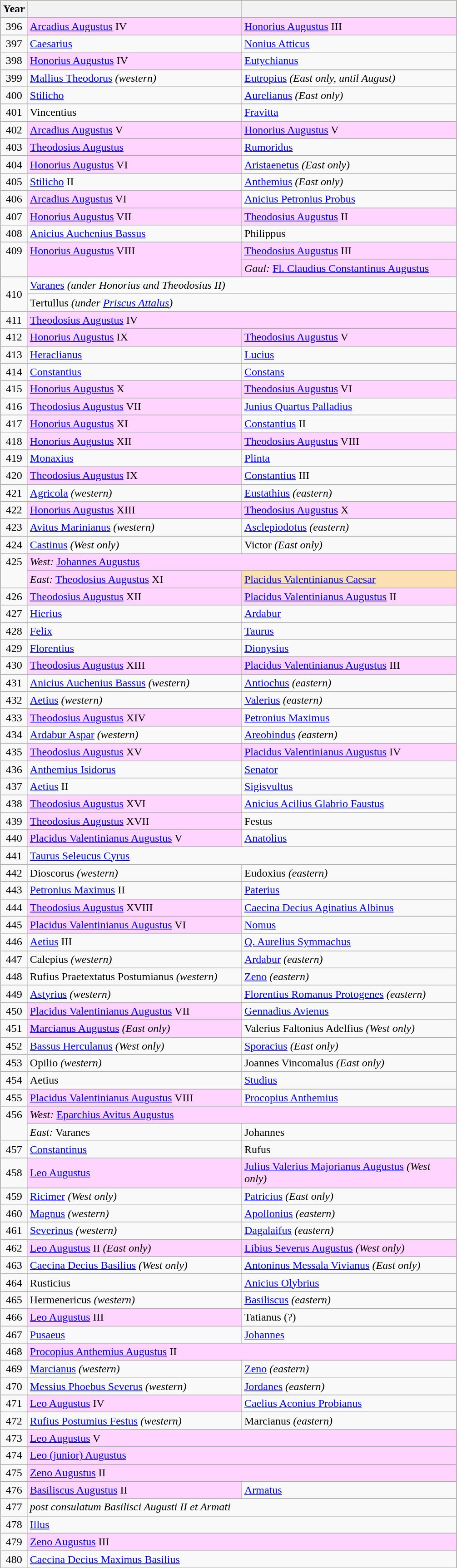<table class="wikitable" style="width:670px; margin-left: auto; margin-right: auto; border: none;">
<tr bgcolor="#FFDEAD">
<th width=4%>Year</th>
<th width=48%></th>
<th width=48%></th>
</tr>
<tr>
<td align=center>396</td>
<td bgcolor="#ffd4ff"><a href='#'>Arcadius Augustus</a> IV</td>
<td bgcolor="#ffd4ff"><a href='#'>Honorius Augustus</a> III</td>
</tr>
<tr>
<td align=center>397</td>
<td><a href='#'>Caesarius</a></td>
<td><a href='#'>Nonius Atticus</a></td>
</tr>
<tr>
<td align=center>398</td>
<td bgcolor="#ffd4ff"><a href='#'>Honorius Augustus</a> IV</td>
<td><a href='#'>Eutychianus</a></td>
</tr>
<tr>
<td align=center>399</td>
<td><a href='#'>Mallius Theodorus</a> <em>(western)</em></td>
<td><a href='#'>Eutropius</a> <em>(East only, until August)</em></td>
</tr>
<tr>
<td align=center>400</td>
<td><a href='#'>Stilicho</a></td>
<td><a href='#'>Aurelianus</a> <em>(East only)</em></td>
</tr>
<tr>
<td align=center>401</td>
<td>Vincentius</td>
<td><a href='#'>Fravitta</a></td>
</tr>
<tr>
<td align=center>402</td>
<td bgcolor="#ffd4ff"><a href='#'>Arcadius Augustus</a> V</td>
<td bgcolor="#ffd4ff"><a href='#'>Honorius Augustus</a> V</td>
</tr>
<tr>
<td align=center>403</td>
<td bgcolor="#ffd4ff"><a href='#'>Theodosius Augustus</a></td>
<td><a href='#'>Rumoridus</a></td>
</tr>
<tr>
<td align=center>404</td>
<td bgcolor="#ffd4ff"><a href='#'>Honorius Augustus</a> VI</td>
<td><a href='#'>Aristaenetus</a> <em>(East only)</em></td>
</tr>
<tr>
<td align=center>405</td>
<td><a href='#'>Stilicho</a> II</td>
<td><a href='#'>Anthemius</a> <em>(East only)</em></td>
</tr>
<tr>
<td align=center>406</td>
<td bgcolor="#ffd4ff"><a href='#'>Arcadius Augustus</a> VI</td>
<td><a href='#'>Anicius Petronius Probus</a></td>
</tr>
<tr>
<td align=center>407</td>
<td bgcolor="#ffd4ff"><a href='#'>Honorius Augustus</a> VII</td>
<td bgcolor="#ffd4ff"><a href='#'>Theodosius Augustus</a> II</td>
</tr>
<tr>
<td align=center>408</td>
<td><a href='#'>Anicius Auchenius Bassus</a></td>
<td>Philippus</td>
</tr>
<tr>
<td align=center rowspan="2" style="vertical-align: top;">409</td>
<td rowspan="2" style="vertical-align: top;" bgcolor="#ffd4ff"><a href='#'>Honorius Augustus</a> VIII</td>
<td bgcolor="#ffd4ff"><a href='#'>Theodosius Augustus</a> III</td>
</tr>
<tr>
<td bgcolor="#ffd4ff"><em>Gaul:</em> <a href='#'>Fl. Claudius Constantinus Augustus</a></td>
</tr>
<tr>
<td rowspan="2" align="center">410</td>
<td colspan="2"><a href='#'>Varanes</a> <em>(under Honorius and Theodosius II)</em></td>
</tr>
<tr>
<td colspan="2">Tertullus <em>(under <a href='#'>Priscus Attalus</a>)</em></td>
</tr>
<tr>
<td align=center>411</td>
<td colspan="2" bgcolor="#ffd4ff"><a href='#'>Theodosius Augustus</a> IV</td>
</tr>
<tr>
<td align=center>412</td>
<td bgcolor="#ffd4ff"><a href='#'>Honorius Augustus</a> IX</td>
<td bgcolor="#ffd4ff"><a href='#'>Theodosius Augustus</a> V</td>
</tr>
<tr>
<td align=center>413</td>
<td><a href='#'>Heraclianus</a></td>
<td><a href='#'>Lucius</a></td>
</tr>
<tr>
<td align=center>414</td>
<td><a href='#'>Constantius</a></td>
<td><a href='#'>Constans</a></td>
</tr>
<tr>
<td align=center>415</td>
<td bgcolor="#ffd4ff"><a href='#'>Honorius Augustus</a> X</td>
<td bgcolor="#ffd4ff"><a href='#'>Theodosius Augustus</a> VI</td>
</tr>
<tr>
<td align=center>416</td>
<td bgcolor="#ffd4ff"><a href='#'>Theodosius Augustus</a> VII</td>
<td><a href='#'>Junius Quartus Palladius</a></td>
</tr>
<tr>
<td align=center>417</td>
<td bgcolor="#ffd4ff"><a href='#'>Honorius Augustus</a> XI</td>
<td><a href='#'>Constantius</a> II</td>
</tr>
<tr>
<td align=center>418</td>
<td bgcolor="#ffd4ff"><a href='#'>Honorius Augustus</a> XII</td>
<td bgcolor="#ffd4ff"><a href='#'>Theodosius Augustus</a> VIII</td>
</tr>
<tr>
<td align=center>419</td>
<td><a href='#'>Monaxius</a></td>
<td><a href='#'>Plinta</a></td>
</tr>
<tr>
<td align=center>420</td>
<td bgcolor="#ffd4ff"><a href='#'>Theodosius Augustus</a> IX</td>
<td><a href='#'>Constantius</a> III</td>
</tr>
<tr>
<td align=center>421</td>
<td><a href='#'>Agricola</a> <em>(western)</em></td>
<td><a href='#'>Eustathius</a> <em>(eastern)</em></td>
</tr>
<tr>
<td align=center>422</td>
<td bgcolor="#ffd4ff"><a href='#'>Honorius Augustus</a> XIII</td>
<td bgcolor="#ffd4ff"><a href='#'>Theodosius Augustus</a> X</td>
</tr>
<tr>
<td align=center>423</td>
<td><a href='#'>Avitus Marinianus</a> <em>(western)</em></td>
<td><a href='#'>Asclepiodotus</a> <em>(eastern)</em></td>
</tr>
<tr>
<td align=center>424</td>
<td><a href='#'>Castinus</a> <em>(West only)</em></td>
<td>Victor <em>(East only)</em></td>
</tr>
<tr>
<td align=center rowspan="2" style="vertical-align: top;">425</td>
<td colspan="2" bgcolor="#ffd4ff"><em>West:</em> <a href='#'>Johannes Augustus</a></td>
</tr>
<tr>
<td bgcolor="#ffd4ff"><em>East:</em> <a href='#'>Theodosius Augustus</a> XI</td>
<td bgcolor="#fce0b1"><a href='#'>Placidus Valentinianus Caesar</a></td>
</tr>
<tr>
<td align=center>426</td>
<td bgcolor="#ffd4ff"><a href='#'>Theodosius Augustus</a> XII</td>
<td bgcolor="#ffd4ff"><a href='#'>Placidus Valentinianus Augustus</a> II</td>
</tr>
<tr>
<td align=center>427</td>
<td><a href='#'>Hierius</a></td>
<td><a href='#'>Ardabur</a></td>
</tr>
<tr>
<td align=center>428</td>
<td><a href='#'>Felix</a></td>
<td><a href='#'>Taurus</a></td>
</tr>
<tr>
<td align=center>429</td>
<td><a href='#'>Florentius</a></td>
<td><a href='#'>Dionysius</a></td>
</tr>
<tr>
<td align=center>430</td>
<td bgcolor="#ffd4ff"><a href='#'>Theodosius Augustus</a> XIII</td>
<td bgcolor="#ffd4ff"><a href='#'>Placidus Valentinianus Augustus</a> III</td>
</tr>
<tr>
<td align=center>431</td>
<td><a href='#'>Anicius Auchenius Bassus</a> <em>(western)</em></td>
<td><a href='#'>Antiochus</a> <em>(eastern)</em></td>
</tr>
<tr>
<td align=center>432</td>
<td><a href='#'>Aetius</a> <em>(western)</em></td>
<td><a href='#'>Valerius</a> <em>(eastern)</em></td>
</tr>
<tr>
<td align=center>433</td>
<td bgcolor="#ffd4ff"><a href='#'>Theodosius Augustus</a> XIV</td>
<td><a href='#'>Petronius Maximus</a></td>
</tr>
<tr>
<td align=center>434</td>
<td><a href='#'>Ardabur Aspar</a> <em>(western)</em></td>
<td><a href='#'>Areobindus</a> <em>(eastern)</em></td>
</tr>
<tr>
<td align=center>435</td>
<td bgcolor="#ffd4ff"><a href='#'>Theodosius Augustus</a> XV</td>
<td bgcolor="#ffd4ff"><a href='#'>Placidus Valentinianus Augustus</a> IV</td>
</tr>
<tr>
<td align=center>436</td>
<td><a href='#'>Anthemius Isidorus</a></td>
<td><a href='#'>Senator</a></td>
</tr>
<tr>
<td align=center>437</td>
<td><a href='#'>Aetius</a> II</td>
<td><a href='#'>Sigisvultus</a></td>
</tr>
<tr>
<td align=center>438</td>
<td bgcolor="#ffd4ff"><a href='#'>Theodosius Augustus</a> XVI</td>
<td><a href='#'>Anicius Acilius Glabrio Faustus</a></td>
</tr>
<tr>
<td align=center>439</td>
<td bgcolor="#ffd4ff"><a href='#'>Theodosius Augustus</a> XVII</td>
<td>Festus</td>
</tr>
<tr>
<td align=center>440</td>
<td bgcolor="#ffd4ff"><a href='#'>Placidus Valentinianus Augustus</a> V</td>
<td><a href='#'>Anatolius</a></td>
</tr>
<tr>
<td align=center>441</td>
<td colspan="2"><a href='#'>Taurus Seleucus Cyrus</a></td>
</tr>
<tr>
<td align=center>442</td>
<td>Dioscorus <em>(western)</em></td>
<td>Eudoxius <em>(eastern)</em></td>
</tr>
<tr>
<td align=center>443</td>
<td><a href='#'>Petronius Maximus</a> II</td>
<td><a href='#'>Paterius</a></td>
</tr>
<tr>
<td align=center>444</td>
<td bgcolor="#ffd4ff"><a href='#'>Theodosius Augustus</a> XVIII</td>
<td><a href='#'>Caecina Decius Aginatius Albinus</a></td>
</tr>
<tr>
<td align=center>445</td>
<td bgcolor="#ffd4ff"><a href='#'>Placidus Valentinianus Augustus</a> VI</td>
<td><a href='#'>Nomus</a></td>
</tr>
<tr>
<td align=center>446</td>
<td><a href='#'>Aetius</a> III</td>
<td><a href='#'>Q. Aurelius Symmachus</a></td>
</tr>
<tr>
<td align=center>447</td>
<td>Calepius <em>(western)</em></td>
<td><a href='#'>Ardabur</a> <em>(eastern)</em></td>
</tr>
<tr>
<td align=center>448</td>
<td>Rufius Praetextatus Postumianus <em>(western)</em></td>
<td><a href='#'>Zeno</a> <em>(eastern)</em></td>
</tr>
<tr>
<td align=center>449</td>
<td><a href='#'>Astyrius</a> <em>(western)</em></td>
<td><a href='#'>Florentius Romanus Protogenes</a> <em>(eastern)</em></td>
</tr>
<tr>
<td align=center>450</td>
<td bgcolor="#ffd4ff"><a href='#'>Placidus Valentinianus Augustus</a> VII</td>
<td><a href='#'>Gennadius Avienus</a></td>
</tr>
<tr>
<td align=center>451</td>
<td bgcolor="#ffd4ff"><a href='#'>Marcianus Augustus</a> <em>(East only)</em></td>
<td>Valerius Faltonius Adelfius <em>(West only)</em></td>
</tr>
<tr>
<td align=center>452</td>
<td><a href='#'>Bassus Herculanus</a> <em>(West only)</em></td>
<td><a href='#'>Sporacius</a> <em>(East only)</em></td>
</tr>
<tr>
<td align=center>453</td>
<td>Opilio <em>(western)</em></td>
<td>Joannes Vincomalus <em>(East only)</em></td>
</tr>
<tr>
<td align=center>454</td>
<td>Aetius</td>
<td><a href='#'>Studius</a></td>
</tr>
<tr>
<td align=center>455</td>
<td bgcolor="#ffd4ff"><a href='#'>Placidus Valentinianus Augustus</a> VIII</td>
<td><a href='#'>Procopius Anthemius</a></td>
</tr>
<tr>
<td align=center rowspan="2" style="vertical-align: top;">456</td>
<td colspan="2" bgcolor="#ffd4ff"><em>West:</em> <a href='#'>Eparchius Avitus Augustus</a></td>
</tr>
<tr>
<td><em>East:</em> Varanes</td>
<td>Johannes</td>
</tr>
<tr>
<td align=center>457</td>
<td><a href='#'>Constantinus</a></td>
<td>Rufus</td>
</tr>
<tr>
<td align=center>458</td>
<td bgcolor="#ffd4ff"><a href='#'>Leo Augustus</a></td>
<td bgcolor="#ffd4ff"><a href='#'>Julius Valerius Majorianus Augustus</a> <em>(West only)</em></td>
</tr>
<tr>
<td align=center>459</td>
<td><a href='#'>Ricimer</a> <em>(West only)</em></td>
<td><a href='#'>Patricius</a> <em>(East only)</em></td>
</tr>
<tr>
<td align=center>460</td>
<td><a href='#'>Magnus</a> <em>(western)</em></td>
<td><a href='#'>Apollonius</a> <em>(eastern)</em></td>
</tr>
<tr>
<td align=center>461</td>
<td><a href='#'>Severinus</a> <em>(western)</em></td>
<td><a href='#'>Dagalaifus</a> <em>(eastern)</em></td>
</tr>
<tr>
<td align=center>462</td>
<td bgcolor="#ffd4ff"><a href='#'>Leo Augustus</a> II <em>(East only)</em></td>
<td bgcolor="#ffd4ff"><a href='#'>Libius Severus Augustus</a> <em>(West only)</em></td>
</tr>
<tr>
<td align=center>463</td>
<td><a href='#'>Caecina Decius Basilius</a> <em>(West only)</em></td>
<td><a href='#'>Antoninus Messala Vivianus</a> <em>(East only)</em></td>
</tr>
<tr>
<td align=center>464</td>
<td>Rusticius</td>
<td><a href='#'>Anicius Olybrius</a></td>
</tr>
<tr>
<td align=center>465</td>
<td>Hermenericus <em>(western)</em></td>
<td><a href='#'>Basiliscus</a> <em>(eastern)</em></td>
</tr>
<tr>
<td align=center>466</td>
<td bgcolor="#ffd4ff"><a href='#'>Leo Augustus</a> III</td>
<td>Tatianus (?)</td>
</tr>
<tr>
<td align=center>467</td>
<td><a href='#'>Pusaeus</a></td>
<td><a href='#'>Johannes</a></td>
</tr>
<tr>
<td align=center>468</td>
<td colspan="2" bgcolor="#ffd4ff"><a href='#'>Procopius Anthemius Augustus</a> II</td>
</tr>
<tr>
<td align=center>469</td>
<td><a href='#'>Marcianus</a> <em>(western)</em></td>
<td><a href='#'>Zeno</a> <em>(eastern)</em></td>
</tr>
<tr>
<td align=center>470</td>
<td><a href='#'>Messius Phoebus Severus</a> <em>(western)</em></td>
<td><a href='#'>Jordanes</a> <em>(eastern)</em></td>
</tr>
<tr>
<td align=center>471</td>
<td bgcolor="#ffd4ff"><a href='#'>Leo Augustus</a> IV</td>
<td><a href='#'>Caelius Aconius Probianus</a></td>
</tr>
<tr>
<td align=center>472</td>
<td><a href='#'>Rufius Postumius Festus</a> <em>(western)</em></td>
<td>Marcianus <em>(eastern)</em></td>
</tr>
<tr>
<td align=center>473</td>
<td colspan="2" bgcolor="#ffd4ff"><a href='#'>Leo Augustus</a> V</td>
</tr>
<tr>
<td align=center>474</td>
<td colspan="2" bgcolor="#ffd4ff"><a href='#'>Leo (junior) Augustus</a></td>
</tr>
<tr>
<td align=center>475</td>
<td colspan="2" bgcolor="#ffd4ff"><a href='#'>Zeno Augustus</a> II</td>
</tr>
<tr>
<td align=center>476</td>
<td bgcolor="#ffd4ff"><a href='#'>Basiliscus Augustus</a> II</td>
<td><a href='#'>Armatus</a></td>
</tr>
<tr>
<td align=center>477</td>
<td colspan="2"><em>post consulatum Basilisci Augusti II et Armati</em></td>
</tr>
<tr>
<td align=center>478</td>
<td colspan="2"><a href='#'>Illus</a></td>
</tr>
<tr>
<td align=center>479</td>
<td colspan="2" bgcolor="#ffd4ff"><a href='#'>Zeno Augustus</a> III</td>
</tr>
<tr>
<td align=center>480</td>
<td colspan="2"><a href='#'>Caecina Decius Maximus Basilius</a></td>
</tr>
</table>
